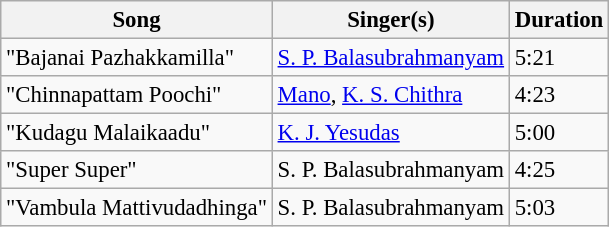<table class="wikitable" style="font-size:95%;">
<tr>
<th>Song</th>
<th>Singer(s)</th>
<th>Duration</th>
</tr>
<tr>
<td>"Bajanai Pazhakkamilla"</td>
<td><a href='#'>S. P. Balasubrahmanyam</a></td>
<td>5:21</td>
</tr>
<tr>
<td>"Chinnapattam Poochi"</td>
<td><a href='#'>Mano</a>, <a href='#'>K. S. Chithra</a></td>
<td>4:23</td>
</tr>
<tr>
<td>"Kudagu Malaikaadu"</td>
<td><a href='#'>K. J. Yesudas</a></td>
<td>5:00</td>
</tr>
<tr>
<td>"Super Super"</td>
<td>S. P. Balasubrahmanyam</td>
<td>4:25</td>
</tr>
<tr>
<td>"Vambula Mattivudadhinga"</td>
<td>S. P. Balasubrahmanyam</td>
<td>5:03</td>
</tr>
</table>
